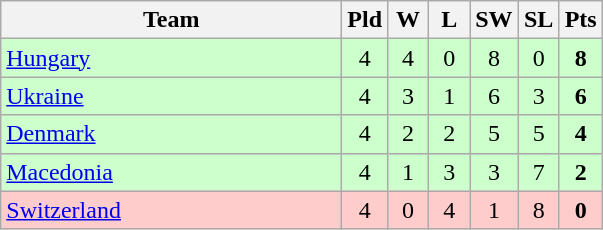<table class=wikitable style="text-align:center">
<tr>
<th width=220>Team</th>
<th width=20>Pld</th>
<th width=20>W</th>
<th width=20>L</th>
<th width=20>SW</th>
<th width=20>SL</th>
<th width=20>Pts</th>
</tr>
<tr style="background:#cfc;">
<td align=left> <a href='#'>Hungary</a></td>
<td>4</td>
<td>4</td>
<td>0</td>
<td>8</td>
<td>0</td>
<td><strong>8</strong></td>
</tr>
<tr style="background:#cfc;">
<td align=left> <a href='#'>Ukraine</a></td>
<td>4</td>
<td>3</td>
<td>1</td>
<td>6</td>
<td>3</td>
<td><strong>6</strong></td>
</tr>
<tr style="background:#cfc;">
<td align=left> <a href='#'>Denmark</a></td>
<td>4</td>
<td>2</td>
<td>2</td>
<td>5</td>
<td>5</td>
<td><strong>4</strong></td>
</tr>
<tr style="background:#cfc;">
<td align=left> <a href='#'>Macedonia</a></td>
<td>4</td>
<td>1</td>
<td>3</td>
<td>3</td>
<td>7</td>
<td><strong>2</strong></td>
</tr>
<tr style="background:#fcc;">
<td align=left> <a href='#'>Switzerland</a></td>
<td>4</td>
<td>0</td>
<td>4</td>
<td>1</td>
<td>8</td>
<td><strong>0</strong></td>
</tr>
</table>
